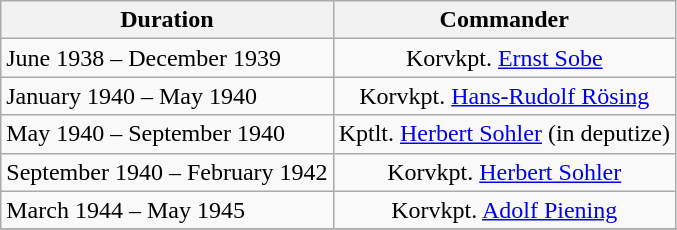<table class="wikitable">
<tr>
<th align="left">Duration</th>
<th align="center">Commander</th>
</tr>
<tr>
<td align="left">June 1938 – December 1939</td>
<td align="center">Korvkpt. <a href='#'>Ernst Sobe</a></td>
</tr>
<tr>
<td align="left">January 1940 – May 1940</td>
<td align="center">Korvkpt. <a href='#'>Hans-Rudolf Rösing</a></td>
</tr>
<tr>
<td align="left">May 1940 – September 1940</td>
<td align="center">Kptlt. <a href='#'>Herbert Sohler</a> (in deputize)</td>
</tr>
<tr>
<td align="left">September 1940 – February 1942</td>
<td align="center">Korvkpt. <a href='#'>Herbert Sohler</a></td>
</tr>
<tr>
<td align="left">March 1944 – May 1945</td>
<td align="center">Korvkpt. <a href='#'>Adolf Piening</a></td>
</tr>
<tr>
</tr>
</table>
